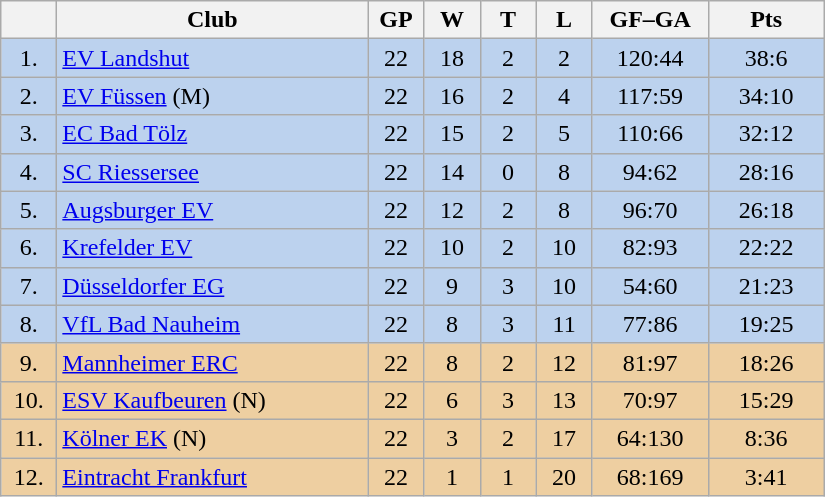<table class="wikitable">
<tr>
<th width="30"></th>
<th width="200">Club</th>
<th width="30">GP</th>
<th width="30">W</th>
<th width="30">T</th>
<th width="30">L</th>
<th width="70">GF–GA</th>
<th width="70">Pts</th>
</tr>
<tr bgcolor="#BCD2EE" align="center">
<td>1.</td>
<td align="left"><a href='#'>EV Landshut</a></td>
<td>22</td>
<td>18</td>
<td>2</td>
<td>2</td>
<td>120:44</td>
<td>38:6</td>
</tr>
<tr bgcolor=#BCD2EE align="center">
<td>2.</td>
<td align="left"><a href='#'>EV Füssen</a> (M)</td>
<td>22</td>
<td>16</td>
<td>2</td>
<td>4</td>
<td>117:59</td>
<td>34:10</td>
</tr>
<tr bgcolor=#BCD2EE align="center">
<td>3.</td>
<td align="left"><a href='#'>EC Bad Tölz</a></td>
<td>22</td>
<td>15</td>
<td>2</td>
<td>5</td>
<td>110:66</td>
<td>32:12</td>
</tr>
<tr bgcolor=#BCD2EE align="center">
<td>4.</td>
<td align="left"><a href='#'>SC Riessersee</a></td>
<td>22</td>
<td>14</td>
<td>0</td>
<td>8</td>
<td>94:62</td>
<td>28:16</td>
</tr>
<tr bgcolor=#BCD2EE align="center">
<td>5.</td>
<td align="left"><a href='#'>Augsburger EV</a></td>
<td>22</td>
<td>12</td>
<td>2</td>
<td>8</td>
<td>96:70</td>
<td>26:18</td>
</tr>
<tr bgcolor=#BCD2EE align="center">
<td>6.</td>
<td align="left"><a href='#'>Krefelder EV</a></td>
<td>22</td>
<td>10</td>
<td>2</td>
<td>10</td>
<td>82:93</td>
<td>22:22</td>
</tr>
<tr bgcolor=#BCD2EE align="center">
<td>7.</td>
<td align="left"><a href='#'>Düsseldorfer EG</a></td>
<td>22</td>
<td>9</td>
<td>3</td>
<td>10</td>
<td>54:60</td>
<td>21:23</td>
</tr>
<tr bgcolor=#BCD2EE align="center">
<td>8.</td>
<td align="left"><a href='#'>VfL Bad Nauheim</a></td>
<td>22</td>
<td>8</td>
<td>3</td>
<td>11</td>
<td>77:86</td>
<td>19:25</td>
</tr>
<tr bgcolor=#EECFA1 align="center">
<td>9.</td>
<td align="left"><a href='#'>Mannheimer ERC</a></td>
<td>22</td>
<td>8</td>
<td>2</td>
<td>12</td>
<td>81:97</td>
<td>18:26</td>
</tr>
<tr bgcolor=#EECFA1 align="center">
<td>10.</td>
<td align="left"><a href='#'>ESV Kaufbeuren</a> (N)</td>
<td>22</td>
<td>6</td>
<td>3</td>
<td>13</td>
<td>70:97</td>
<td>15:29</td>
</tr>
<tr bgcolor=#EECFA1 align="center">
<td>11.</td>
<td align="left"><a href='#'>Kölner EK</a> (N)</td>
<td>22</td>
<td>3</td>
<td>2</td>
<td>17</td>
<td>64:130</td>
<td>8:36</td>
</tr>
<tr bgcolor=#EECFA1 align="center">
<td>12.</td>
<td align="left"><a href='#'>Eintracht Frankfurt</a></td>
<td>22</td>
<td>1</td>
<td>1</td>
<td>20</td>
<td>68:169</td>
<td>3:41</td>
</tr>
</table>
